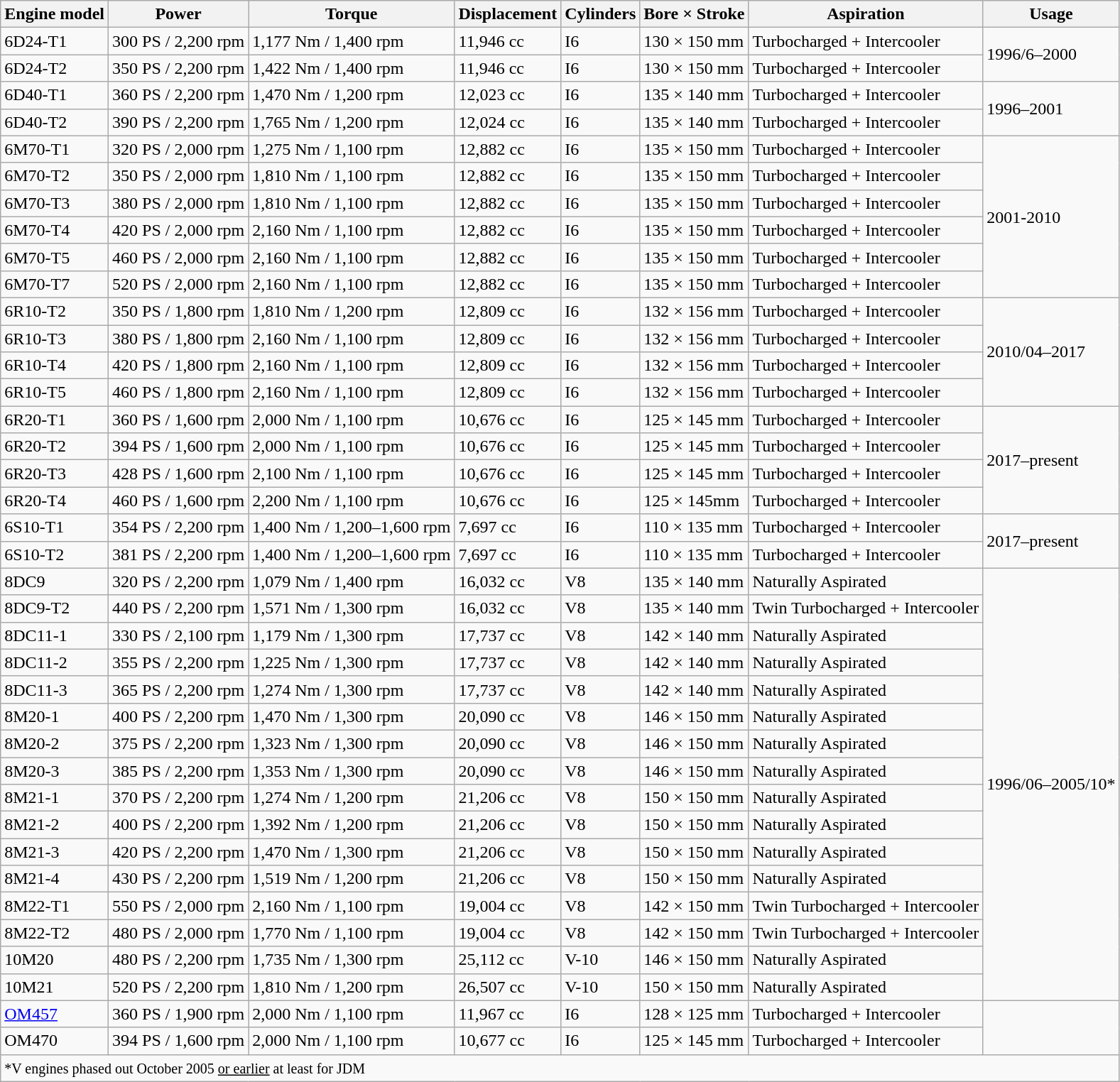<table class="wikitable">
<tr>
<th>Engine model</th>
<th>Power</th>
<th>Torque</th>
<th>Displacement</th>
<th>Cylinders</th>
<th>Bore × Stroke</th>
<th>Aspiration</th>
<th>Usage</th>
</tr>
<tr>
<td>6D24-T1</td>
<td>300 PS / 2,200 rpm</td>
<td>1,177 Nm / 1,400 rpm</td>
<td>11,946 cc</td>
<td>I6</td>
<td>130 × 150 mm</td>
<td>Turbocharged + Intercooler</td>
<td rowspan=2>1996/6–2000</td>
</tr>
<tr>
<td>6D24-T2</td>
<td>350 PS / 2,200 rpm</td>
<td>1,422 Nm / 1,400 rpm</td>
<td>11,946 cc</td>
<td>I6</td>
<td>130 × 150 mm</td>
<td>Turbocharged + Intercooler</td>
</tr>
<tr>
<td>6D40-T1</td>
<td>360 PS / 2,200 rpm</td>
<td>1,470 Nm / 1,200 rpm</td>
<td>12,023 cc</td>
<td>I6</td>
<td>135 × 140 mm</td>
<td>Turbocharged + Intercooler</td>
<td rowspan=2>1996–2001</td>
</tr>
<tr>
<td>6D40-T2</td>
<td>390 PS / 2,200 rpm</td>
<td>1,765 Nm / 1,200 rpm</td>
<td>12,024 cc</td>
<td>I6</td>
<td>135 × 140 mm</td>
<td>Turbocharged + Intercooler</td>
</tr>
<tr>
<td>6M70-T1</td>
<td>320 PS / 2,000 rpm</td>
<td>1,275 Nm / 1,100 rpm</td>
<td>12,882 cc</td>
<td>I6</td>
<td>135 × 150 mm</td>
<td>Turbocharged + Intercooler</td>
<td rowspan=6>2001-2010</td>
</tr>
<tr>
<td>6M70-T2</td>
<td>350 PS / 2,000 rpm</td>
<td>1,810 Nm / 1,100 rpm</td>
<td>12,882 cc</td>
<td>I6</td>
<td>135 × 150 mm</td>
<td>Turbocharged + Intercooler</td>
</tr>
<tr>
<td>6M70-T3</td>
<td>380 PS / 2,000 rpm</td>
<td>1,810 Nm / 1,100 rpm</td>
<td>12,882 cc</td>
<td>I6</td>
<td>135 × 150 mm</td>
<td>Turbocharged + Intercooler</td>
</tr>
<tr>
<td>6M70-T4</td>
<td>420 PS / 2,000 rpm</td>
<td>2,160 Nm / 1,100 rpm</td>
<td>12,882 cc</td>
<td>I6</td>
<td>135 × 150 mm</td>
<td>Turbocharged + Intercooler</td>
</tr>
<tr>
<td>6M70-T5</td>
<td>460 PS / 2,000 rpm</td>
<td>2,160 Nm / 1,100 rpm</td>
<td>12,882 cc</td>
<td>I6</td>
<td>135 × 150 mm</td>
<td>Turbocharged + Intercooler</td>
</tr>
<tr>
<td>6M70-T7</td>
<td>520 PS / 2,000 rpm</td>
<td>2,160 Nm / 1,100 rpm</td>
<td>12,882 cc</td>
<td>I6</td>
<td>135 × 150 mm</td>
<td>Turbocharged + Intercooler</td>
</tr>
<tr>
<td>6R10-T2</td>
<td>350 PS / 1,800 rpm</td>
<td>1,810 Nm / 1,200 rpm</td>
<td>12,809 cc</td>
<td>I6</td>
<td>132 × 156 mm</td>
<td>Turbocharged + Intercooler</td>
<td rowspan=4>2010/04–2017</td>
</tr>
<tr>
<td>6R10-T3</td>
<td>380 PS / 1,800 rpm</td>
<td>2,160 Nm / 1,100 rpm</td>
<td>12,809 cc</td>
<td>I6</td>
<td>132 × 156 mm</td>
<td>Turbocharged + Intercooler</td>
</tr>
<tr>
<td>6R10-T4</td>
<td>420 PS / 1,800 rpm</td>
<td>2,160 Nm / 1,100 rpm</td>
<td>12,809 cc</td>
<td>I6</td>
<td>132 × 156 mm</td>
<td>Turbocharged + Intercooler</td>
</tr>
<tr>
<td>6R10-T5</td>
<td>460 PS / 1,800 rpm</td>
<td>2,160 Nm / 1,100 rpm</td>
<td>12,809 cc</td>
<td>I6</td>
<td>132 × 156 mm</td>
<td>Turbocharged + Intercooler</td>
</tr>
<tr>
<td>6R20-T1</td>
<td>360 PS / 1,600 rpm</td>
<td>2,000 Nm / 1,100 rpm</td>
<td>10,676 cc</td>
<td>I6</td>
<td>125 × 145 mm</td>
<td>Turbocharged + Intercooler</td>
<td rowspan=4>2017–present</td>
</tr>
<tr>
<td>6R20-T2</td>
<td>394 PS / 1,600 rpm</td>
<td>2,000 Nm / 1,100 rpm</td>
<td>10,676 cc</td>
<td>I6</td>
<td>125 × 145 mm</td>
<td>Turbocharged + Intercooler</td>
</tr>
<tr>
<td>6R20-T3</td>
<td>428 PS / 1,600 rpm</td>
<td>2,100 Nm / 1,100 rpm</td>
<td>10,676 cc</td>
<td>I6</td>
<td>125 × 145 mm</td>
<td>Turbocharged + Intercooler</td>
</tr>
<tr>
<td>6R20-T4</td>
<td>460 PS / 1,600 rpm</td>
<td>2,200 Nm / 1,100 rpm</td>
<td>10,676 cc</td>
<td>I6</td>
<td>125 × 145mm</td>
<td>Turbocharged + Intercooler</td>
</tr>
<tr>
<td>6S10-T1</td>
<td>354 PS / 2,200 rpm</td>
<td>1,400 Nm / 1,200–1,600 rpm</td>
<td>7,697 cc</td>
<td>I6</td>
<td>110 × 135 mm</td>
<td>Turbocharged + Intercooler</td>
<td rowspan=2>2017–present</td>
</tr>
<tr>
<td>6S10-T2</td>
<td>381 PS / 2,200 rpm</td>
<td>1,400 Nm / 1,200–1,600 rpm</td>
<td>7,697 cc</td>
<td>I6</td>
<td>110 × 135 mm</td>
<td>Turbocharged + Intercooler</td>
</tr>
<tr>
<td>8DC9</td>
<td>320 PS / 2,200 rpm</td>
<td>1,079 Nm / 1,400 rpm</td>
<td>16,032 cc</td>
<td>V8</td>
<td>135 × 140 mm</td>
<td>Naturally Aspirated</td>
<td rowspan=16>1996/06–2005/10*</td>
</tr>
<tr>
<td>8DC9-T2</td>
<td>440 PS / 2,200 rpm</td>
<td>1,571 Nm / 1,300 rpm</td>
<td>16,032 cc</td>
<td>V8</td>
<td>135 × 140 mm</td>
<td>Twin Turbocharged + Intercooler</td>
</tr>
<tr>
<td>8DC11-1</td>
<td>330 PS / 2,100 rpm</td>
<td>1,179 Nm / 1,300 rpm</td>
<td>17,737 cc</td>
<td>V8</td>
<td>142 × 140 mm</td>
<td>Naturally Aspirated</td>
</tr>
<tr>
<td>8DC11-2</td>
<td>355 PS / 2,200 rpm</td>
<td>1,225 Nm / 1,300 rpm</td>
<td>17,737 cc</td>
<td>V8</td>
<td>142 × 140 mm</td>
<td>Naturally Aspirated</td>
</tr>
<tr>
<td>8DC11-3</td>
<td>365 PS / 2,200 rpm</td>
<td>1,274 Nm / 1,300 rpm</td>
<td>17,737 cc</td>
<td>V8</td>
<td>142 × 140 mm</td>
<td>Naturally Aspirated</td>
</tr>
<tr>
<td>8M20-1</td>
<td>400 PS / 2,200 rpm</td>
<td>1,470 Nm / 1,300 rpm</td>
<td>20,090 cc</td>
<td>V8</td>
<td>146 × 150 mm</td>
<td>Naturally Aspirated</td>
</tr>
<tr>
<td>8M20-2</td>
<td>375 PS / 2,200 rpm</td>
<td>1,323 Nm / 1,300 rpm</td>
<td>20,090 cc</td>
<td>V8</td>
<td>146 × 150 mm</td>
<td>Naturally Aspirated</td>
</tr>
<tr>
<td>8M20-3</td>
<td>385 PS / 2,200 rpm</td>
<td>1,353 Nm / 1,300 rpm</td>
<td>20,090 cc</td>
<td>V8</td>
<td>146 × 150 mm</td>
<td>Naturally Aspirated</td>
</tr>
<tr>
<td>8M21-1</td>
<td>370 PS / 2,200 rpm</td>
<td>1,274 Nm / 1,200 rpm</td>
<td>21,206 cc</td>
<td>V8</td>
<td>150 × 150 mm</td>
<td>Naturally Aspirated</td>
</tr>
<tr>
<td>8M21-2</td>
<td>400 PS / 2,200 rpm</td>
<td>1,392 Nm / 1,200 rpm</td>
<td>21,206 cc</td>
<td>V8</td>
<td>150 × 150 mm</td>
<td>Naturally Aspirated</td>
</tr>
<tr>
<td>8M21-3</td>
<td>420 PS / 2,200 rpm</td>
<td>1,470 Nm / 1,300 rpm</td>
<td>21,206 cc</td>
<td>V8</td>
<td>150 × 150 mm</td>
<td>Naturally Aspirated</td>
</tr>
<tr>
<td>8M21-4</td>
<td>430 PS / 2,200 rpm</td>
<td>1,519 Nm / 1,200 rpm</td>
<td>21,206 cc</td>
<td>V8</td>
<td>150 × 150 mm</td>
<td>Naturally Aspirated</td>
</tr>
<tr>
<td>8M22-T1</td>
<td>550 PS / 2,000 rpm</td>
<td>2,160 Nm / 1,100 rpm</td>
<td>19,004 cc</td>
<td>V8</td>
<td>142 × 150 mm</td>
<td>Twin Turbocharged + Intercooler</td>
</tr>
<tr>
<td>8M22-T2</td>
<td>480 PS / 2,000 rpm</td>
<td>1,770 Nm / 1,100 rpm</td>
<td>19,004 cc</td>
<td>V8</td>
<td>142 × 150 mm</td>
<td>Twin Turbocharged + Intercooler</td>
</tr>
<tr>
<td>10M20</td>
<td>480 PS / 2,200 rpm</td>
<td>1,735 Nm / 1,300 rpm</td>
<td>25,112 cc</td>
<td>V-10</td>
<td>146 × 150 mm</td>
<td>Naturally Aspirated</td>
</tr>
<tr>
<td>10M21</td>
<td>520 PS / 2,200 rpm</td>
<td>1,810 Nm / 1,200 rpm</td>
<td>26,507 cc</td>
<td>V-10</td>
<td>150 × 150 mm</td>
<td>Naturally Aspirated</td>
</tr>
<tr>
<td><a href='#'>OM457</a></td>
<td>360 PS / 1,900 rpm</td>
<td>2,000 Nm / 1,100 rpm</td>
<td>11,967 cc</td>
<td>I6</td>
<td>128 × 125 mm</td>
<td>Turbocharged + Intercooler</td>
</tr>
<tr>
<td>OM470</td>
<td>394 PS / 1,600 rpm</td>
<td>2,000 Nm / 1,100 rpm</td>
<td>10,677 cc</td>
<td>I6</td>
<td>125 × 145 mm</td>
<td>Turbocharged + Intercooler</td>
</tr>
<tr>
<td colspan=8><small> *V engines phased out October 2005 <u>or earlier</u> at least for JDM </small></td>
</tr>
</table>
